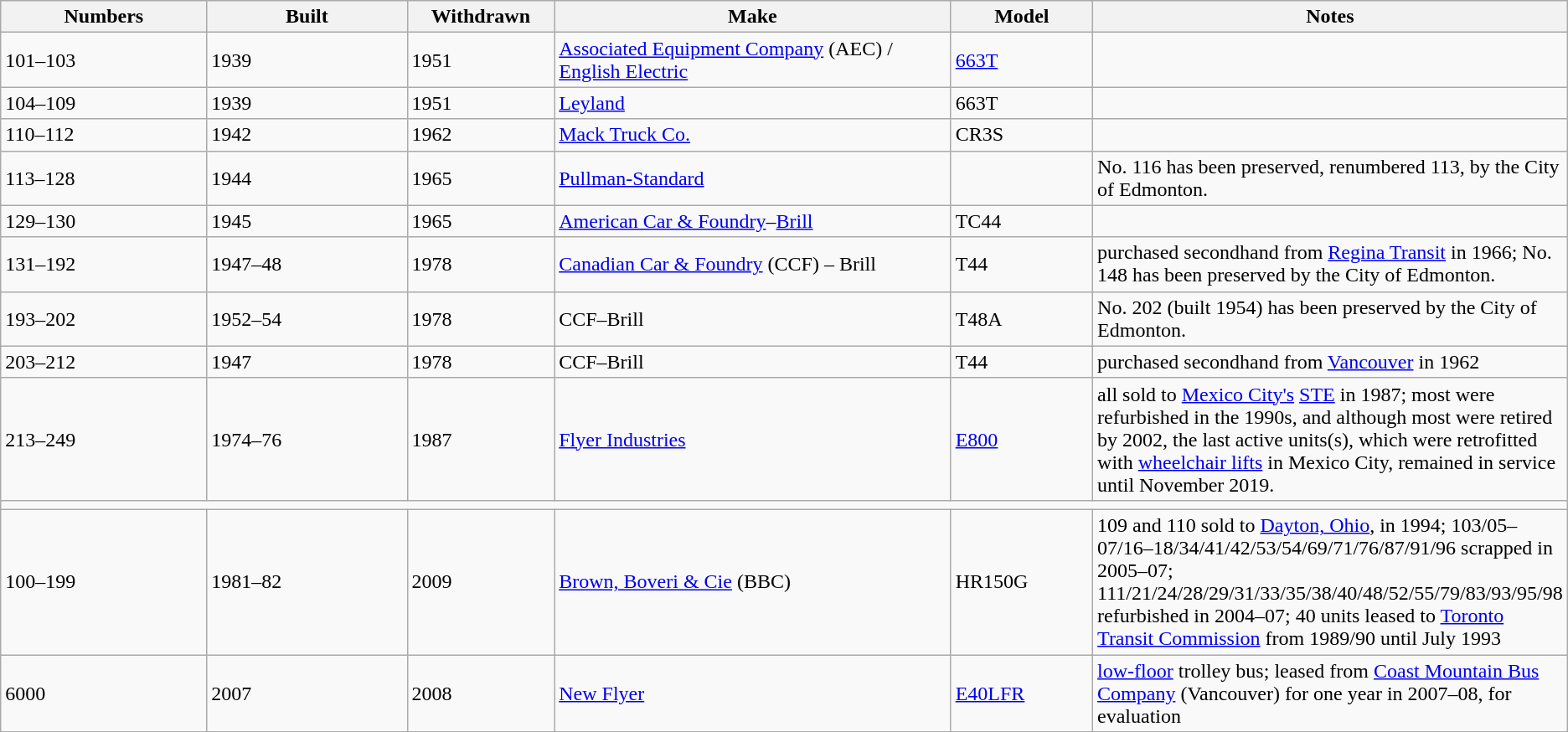<table class=wikitable>
<tr>
<th width=15%>Numbers</th>
<th width=15%>Built</th>
<th width=10%>Withdrawn</th>
<th width=30%>Make</th>
<th width=10%>Model</th>
<th width=20%>Notes</th>
</tr>
<tr>
<td>101–103</td>
<td>1939</td>
<td>1951</td>
<td><a href='#'>Associated Equipment Company</a> (AEC) / <a href='#'>English Electric</a></td>
<td><a href='#'>663T</a></td>
<td></td>
</tr>
<tr>
<td>104–109</td>
<td>1939</td>
<td>1951</td>
<td><a href='#'>Leyland</a></td>
<td>663T</td>
<td></td>
</tr>
<tr>
<td>110–112</td>
<td>1942</td>
<td>1962</td>
<td><a href='#'>Mack Truck Co.</a></td>
<td>CR3S</td>
<td></td>
</tr>
<tr>
<td>113–128</td>
<td>1944</td>
<td>1965</td>
<td><a href='#'>Pullman-Standard</a></td>
<td></td>
<td>No. 116 has been preserved, renumbered 113, by the City of Edmonton.</td>
</tr>
<tr>
<td>129–130</td>
<td>1945</td>
<td>1965</td>
<td><a href='#'>American Car & Foundry</a>–<a href='#'>Brill</a></td>
<td>TC44</td>
<td></td>
</tr>
<tr>
<td>131–192</td>
<td>1947–48</td>
<td>1978</td>
<td><a href='#'>Canadian Car & Foundry</a> (CCF) – Brill</td>
<td>T44</td>
<td>purchased secondhand from <a href='#'>Regina Transit</a> in 1966; No. 148 has been preserved by the City of Edmonton.</td>
</tr>
<tr>
<td>193–202</td>
<td>1952–54</td>
<td>1978</td>
<td>CCF–Brill</td>
<td>T48A</td>
<td>No. 202 (built 1954) has been preserved by the City of Edmonton.</td>
</tr>
<tr>
<td>203–212</td>
<td>1947</td>
<td>1978</td>
<td>CCF–Brill</td>
<td>T44</td>
<td>purchased secondhand from <a href='#'>Vancouver</a> in 1962</td>
</tr>
<tr>
<td>213–249</td>
<td>1974–76</td>
<td>1987</td>
<td><a href='#'>Flyer Industries</a></td>
<td><a href='#'>E800</a></td>
<td>all sold to <a href='#'>Mexico City's</a> <a href='#'>STE</a> in 1987; most were refurbished in the 1990s, and although most were retired by 2002, the last active units(s), which were retrofitted with <a href='#'>wheelchair lifts</a> in Mexico City, remained in service until November 2019.</td>
</tr>
<tr>
<td colspan=6></td>
</tr>
<tr>
<td>100–199</td>
<td>1981–82</td>
<td>2009</td>
<td><a href='#'>Brown, Boveri & Cie</a> (BBC)</td>
<td>HR150G</td>
<td>109 and 110 sold to <a href='#'>Dayton, Ohio</a>, in 1994; 103/05–07/16–18/34/41/42/53/54/69/71/76/87/91/96 scrapped in 2005–07; 111/21/24/28/29/31/33/35/38/40/48/52/55/79/83/93/95/98 refurbished in 2004–07; 40 units leased to <a href='#'>Toronto Transit Commission</a> from 1989/90 until July 1993</td>
</tr>
<tr>
<td>6000</td>
<td>2007</td>
<td>2008</td>
<td><a href='#'>New Flyer</a></td>
<td><a href='#'>E40LFR</a></td>
<td><a href='#'>low-floor</a> trolley bus; leased from <a href='#'>Coast Mountain Bus Company</a> (Vancouver) for one year in 2007–08, for evaluation</td>
</tr>
<tr>
</tr>
</table>
